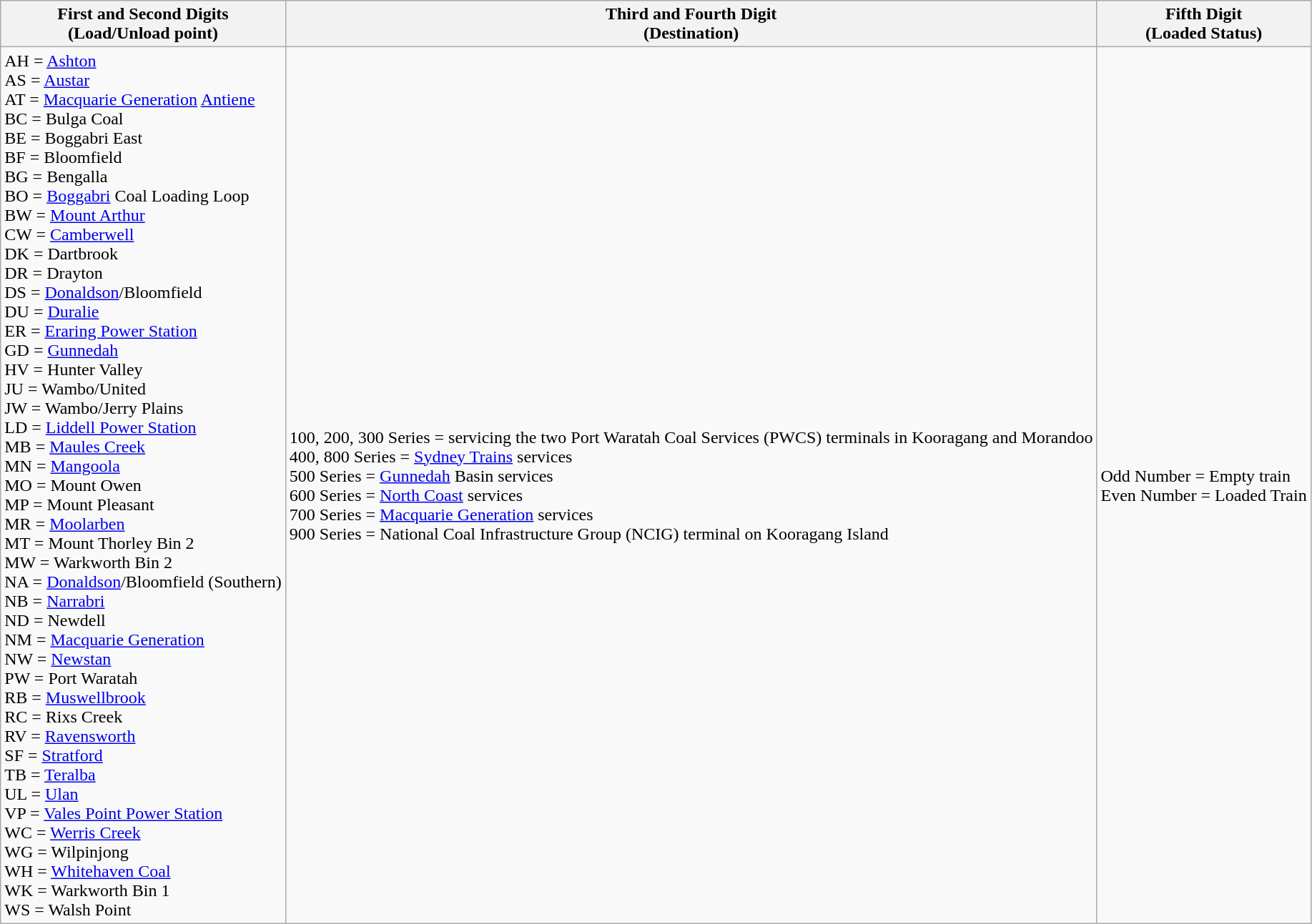<table class="wikitable">
<tr>
<th>First and Second Digits<br>(Load/Unload point)</th>
<th>Third and Fourth Digit<br>(Destination)</th>
<th>Fifth Digit<br>(Loaded Status)</th>
</tr>
<tr>
<td>AH = <a href='#'>Ashton</a><br>AS = <a href='#'>Austar</a><br>AT = <a href='#'>Macquarie Generation</a> <a href='#'>Antiene</a><br>BC = Bulga Coal<br>BE = Boggabri East<br>BF = Bloomfield<br>BG = Bengalla<br>BO = <a href='#'>Boggabri</a> Coal Loading Loop<br>BW = <a href='#'>Mount Arthur</a><br>CW = <a href='#'>Camberwell</a><br>DK = Dartbrook<br>DR = Drayton<br>DS = <a href='#'>Donaldson</a>/Bloomfield<br>DU = <a href='#'>Duralie</a><br>ER = <a href='#'>Eraring Power Station</a><br>GD = <a href='#'>Gunnedah</a><br>HV = Hunter Valley<br>JU = Wambo/United<br>JW = Wambo/Jerry Plains<br>LD = <a href='#'>Liddell Power Station</a><br>MB = <a href='#'>Maules Creek</a><br>MN = <a href='#'>Mangoola</a><br>MO = Mount Owen<br>MP = Mount Pleasant<br>MR = <a href='#'>Moolarben</a><br>MT = Mount Thorley Bin 2<br>MW = Warkworth Bin 2<br>NA = <a href='#'>Donaldson</a>/Bloomfield (Southern)<br>NB = <a href='#'>Narrabri</a><br>ND = Newdell<br>NM = <a href='#'>Macquarie Generation</a><br>NW = <a href='#'>Newstan</a><br>PW = Port Waratah<br>RB = <a href='#'>Muswellbrook</a><br>RC = Rixs Creek<br>RV = <a href='#'>Ravensworth</a><br>SF = <a href='#'>Stratford</a><br>TB = <a href='#'>Teralba</a><br>UL = <a href='#'>Ulan</a><br>VP = <a href='#'>Vales Point Power Station</a><br>WC = <a href='#'>Werris Creek</a><br>WG = Wilpinjong<br>WH = <a href='#'>Whitehaven Coal</a><br>WK = Warkworth Bin 1<br>WS = Walsh Point<br></td>
<td>100, 200, 300 Series = servicing the two Port Waratah Coal Services (PWCS) terminals in Kooragang and Morandoo<br>400, 800 Series = <a href='#'>Sydney Trains</a> services<br>500 Series = <a href='#'>Gunnedah</a> Basin services<br>600 Series = <a href='#'>North Coast</a> services<br>700 Series = <a href='#'>Macquarie Generation</a> services<br>900 Series = National Coal Infrastructure Group (NCIG) terminal on Kooragang Island</td>
<td>Odd Number = Empty train<br>Even Number = Loaded Train</td>
</tr>
</table>
